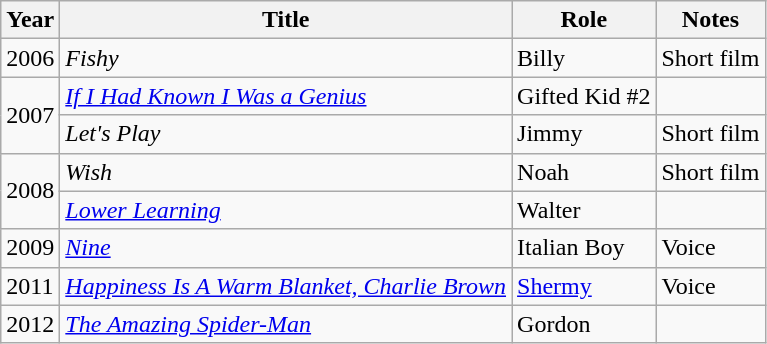<table class=wikitable>
<tr>
<th>Year</th>
<th>Title</th>
<th>Role</th>
<th>Notes</th>
</tr>
<tr>
<td>2006</td>
<td><em>Fishy</em></td>
<td>Billy</td>
<td>Short film</td>
</tr>
<tr>
<td rowspan=2>2007</td>
<td><em><a href='#'>If I Had Known I Was a Genius</a></em></td>
<td>Gifted Kid #2</td>
<td></td>
</tr>
<tr>
<td><em>Let's Play</em></td>
<td>Jimmy</td>
<td>Short film</td>
</tr>
<tr>
<td rowspan=2>2008</td>
<td><em>Wish</em></td>
<td>Noah</td>
<td>Short film</td>
</tr>
<tr>
<td><em><a href='#'>Lower Learning</a></em></td>
<td>Walter</td>
<td></td>
</tr>
<tr>
<td rowspan=1>2009</td>
<td><em><a href='#'>Nine</a></em></td>
<td>Italian Boy</td>
<td>Voice</td>
</tr>
<tr>
<td>2011</td>
<td><em><a href='#'>Happiness Is A Warm Blanket, Charlie Brown</a></em></td>
<td><a href='#'>Shermy</a></td>
<td>Voice</td>
</tr>
<tr>
<td>2012</td>
<td><em><a href='#'>The Amazing Spider-Man</a></em></td>
<td>Gordon</td>
<td></td>
</tr>
</table>
